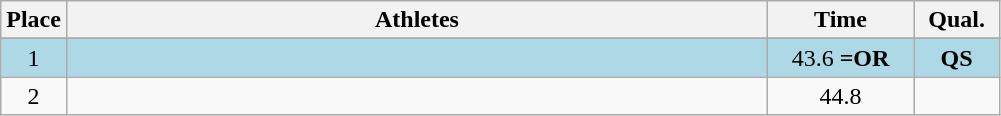<table class=wikitable style="text-align:center">
<tr>
<th width=20>Place</th>
<th width=460>Athletes</th>
<th width=90>Time</th>
<th width=50>Qual.</th>
</tr>
<tr>
</tr>
<tr bgcolor=lightblue>
<td>1</td>
<td align=left></td>
<td>43.6 <strong>=OR</strong></td>
<td><strong>QS</strong></td>
</tr>
<tr>
<td>2</td>
<td align=left></td>
<td>44.8</td>
<td></td>
</tr>
</table>
